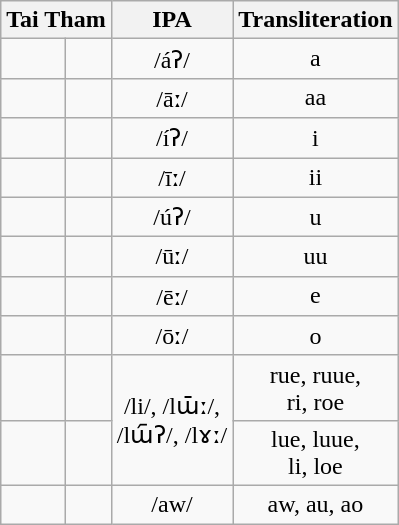<table class="wikitable" style="text-align: center;">
<tr>
<th colspan="2">Tai Tham</th>
<th>IPA</th>
<th>Transliteration</th>
</tr>
<tr>
<td style="font-size: 150%"></td>
<td></td>
<td>/áʔ/</td>
<td>a</td>
</tr>
<tr>
<td style="font-size: 150%"></td>
<td></td>
<td>/āː/</td>
<td>aa</td>
</tr>
<tr>
<td style="font-size: 150%"></td>
<td></td>
<td>/íʔ/</td>
<td>i</td>
</tr>
<tr>
<td style="font-size: 150%"></td>
<td></td>
<td>/īː/</td>
<td>ii</td>
</tr>
<tr>
<td style="font-size: 150%"></td>
<td></td>
<td>/úʔ/</td>
<td>u</td>
</tr>
<tr>
<td style="font-size: 150%"></td>
<td></td>
<td>/ūː/</td>
<td>uu</td>
</tr>
<tr>
<td style="font-size: 150%"></td>
<td></td>
<td>/ēː/</td>
<td>e</td>
</tr>
<tr>
<td style="font-size: 150%"></td>
<td></td>
<td>/ōː/</td>
<td>o</td>
</tr>
<tr>
<td style="font-size: 150%"></td>
<td></td>
<td rowspan="2">/li/, /lɯ̄ː/,<br>/lɯ᷇ʔ/, /lɤː/</td>
<td>rue, ruue,<br>ri, roe</td>
</tr>
<tr>
<td style="font-size: 150%"></td>
<td></td>
<td>lue, luue,<br>li, loe</td>
</tr>
<tr>
<td style="font-size: 150%"></td>
<td></td>
<td>/aw/</td>
<td>aw, au, ao</td>
</tr>
</table>
